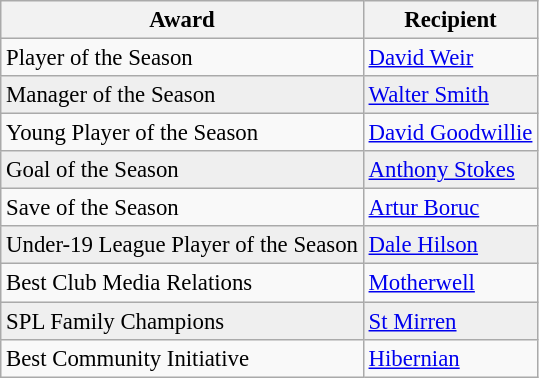<table class="wikitable" style="font-size:95%">
<tr>
<th>Award</th>
<th>Recipient</th>
</tr>
<tr>
<td>Player of the Season</td>
<td> <a href='#'>David Weir</a></td>
</tr>
<tr style="background:#efefef;">
<td>Manager of the Season</td>
<td> <a href='#'>Walter Smith</a></td>
</tr>
<tr>
<td>Young Player of the Season</td>
<td> <a href='#'>David Goodwillie</a></td>
</tr>
<tr style="background:#efefef;">
<td>Goal of the Season</td>
<td> <a href='#'>Anthony Stokes</a></td>
</tr>
<tr>
<td>Save of the Season</td>
<td> <a href='#'>Artur Boruc</a></td>
</tr>
<tr style="background:#efefef;">
<td>Under-19 League Player of the Season</td>
<td> <a href='#'>Dale Hilson</a></td>
</tr>
<tr>
<td>Best Club Media Relations</td>
<td><a href='#'>Motherwell</a></td>
</tr>
<tr style="background:#efefef;">
<td>SPL Family Champions</td>
<td><a href='#'>St Mirren</a></td>
</tr>
<tr>
<td>Best Community Initiative</td>
<td><a href='#'>Hibernian</a></td>
</tr>
</table>
